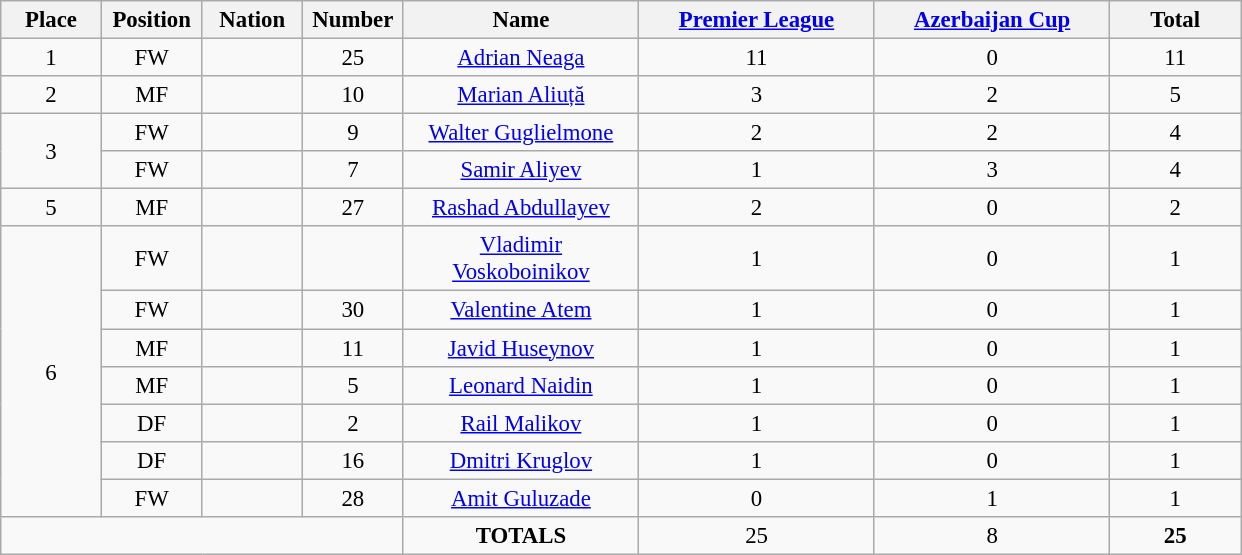<table class="wikitable" style="font-size: 95%; text-align: center;">
<tr>
<th width=60>Place</th>
<th width=60>Position</th>
<th width=60>Nation</th>
<th width=60>Number</th>
<th width=150>Name</th>
<th width=150><a href='#'>Premier League</a></th>
<th width=150><a href='#'>Azerbaijan Cup</a></th>
<th width=80>Total</th>
</tr>
<tr>
<td>1</td>
<td>FW</td>
<td></td>
<td>25</td>
<td><a href='#'>Adrian Neaga</a></td>
<td>11</td>
<td>0</td>
<td>11</td>
</tr>
<tr>
<td>2</td>
<td>MF</td>
<td></td>
<td>10</td>
<td><a href='#'>Marian Aliuță</a></td>
<td>3</td>
<td>2</td>
<td>5</td>
</tr>
<tr>
<td rowspan="2">3</td>
<td>FW</td>
<td></td>
<td>9</td>
<td><a href='#'>Walter Guglielmone</a></td>
<td>2</td>
<td>2</td>
<td>4</td>
</tr>
<tr>
<td>FW</td>
<td></td>
<td>7</td>
<td><a href='#'>Samir Aliyev</a></td>
<td>1</td>
<td>3</td>
<td>4</td>
</tr>
<tr>
<td>5</td>
<td>MF</td>
<td></td>
<td>27</td>
<td><a href='#'>Rashad Abdullayev</a></td>
<td>2</td>
<td>0</td>
<td>2</td>
</tr>
<tr>
<td rowspan="7">6</td>
<td>FW</td>
<td></td>
<td></td>
<td><a href='#'>Vladimir Voskoboinikov</a></td>
<td>1</td>
<td>0</td>
<td>1</td>
</tr>
<tr>
<td>FW</td>
<td></td>
<td>30</td>
<td><a href='#'>Valentine Atem</a></td>
<td>1</td>
<td>0</td>
<td>1</td>
</tr>
<tr>
<td>MF</td>
<td></td>
<td>11</td>
<td><a href='#'>Javid Huseynov</a></td>
<td>1</td>
<td>0</td>
<td>1</td>
</tr>
<tr>
<td>MF</td>
<td></td>
<td>5</td>
<td><a href='#'>Leonard Naidin</a></td>
<td>1</td>
<td>0</td>
<td>1</td>
</tr>
<tr>
<td>DF</td>
<td></td>
<td>2</td>
<td><a href='#'>Rail Malikov</a></td>
<td>1</td>
<td>0</td>
<td>1</td>
</tr>
<tr>
<td>DF</td>
<td></td>
<td>16</td>
<td><a href='#'>Dmitri Kruglov</a></td>
<td>1</td>
<td>0</td>
<td>1</td>
</tr>
<tr>
<td>FW</td>
<td></td>
<td>28</td>
<td><a href='#'>Amit Guluzade</a></td>
<td>0</td>
<td>1</td>
<td>1</td>
</tr>
<tr>
<td colspan="4"></td>
<td><strong>TOTALS</strong></td>
<td>25</td>
<td>8</td>
<td><strong>25</strong></td>
</tr>
</table>
